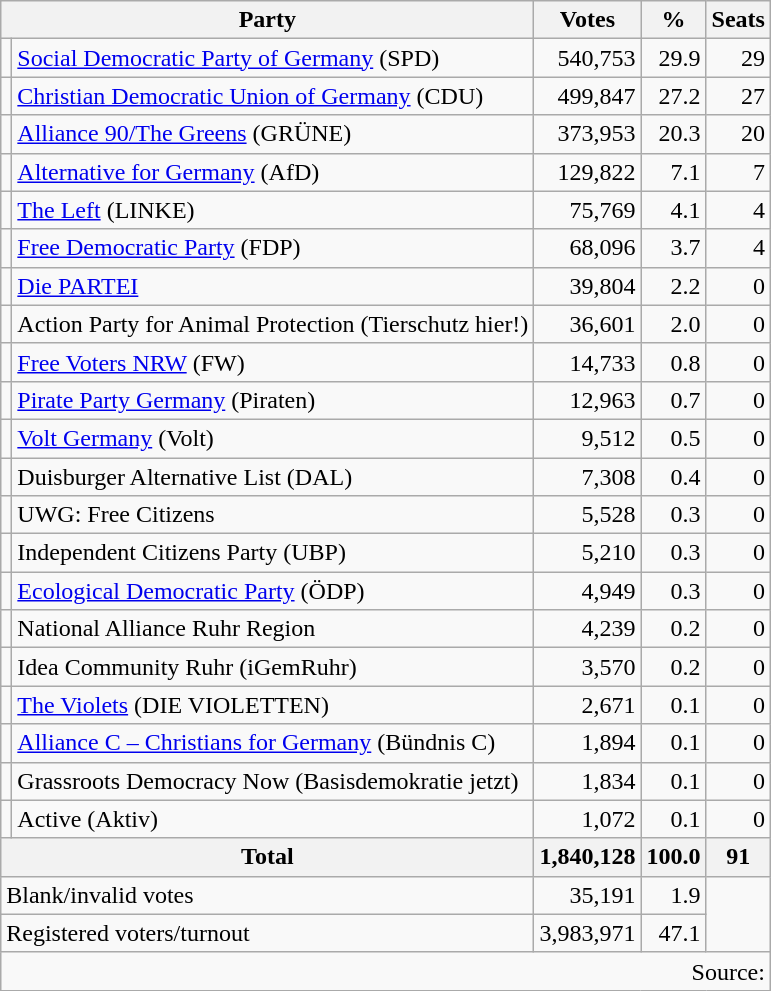<table class="wikitable" style="text-align:right">
<tr>
<th colspan=2>Party</th>
<th>Votes</th>
<th>%</th>
<th>Seats</th>
</tr>
<tr>
<td bgcolor=></td>
<td align=left><a href='#'>Social Democratic Party of Germany</a> (SPD)</td>
<td>540,753</td>
<td>29.9</td>
<td>29</td>
</tr>
<tr>
<td bgcolor=></td>
<td align=left><a href='#'>Christian Democratic Union of Germany</a> (CDU)</td>
<td>499,847</td>
<td>27.2</td>
<td>27</td>
</tr>
<tr>
<td bgcolor=></td>
<td align=left><a href='#'>Alliance 90/The Greens</a> (GRÜNE)</td>
<td>373,953</td>
<td>20.3</td>
<td>20</td>
</tr>
<tr>
<td bgcolor=></td>
<td align=left><a href='#'>Alternative for Germany</a> (AfD)</td>
<td>129,822</td>
<td>7.1</td>
<td>7</td>
</tr>
<tr>
<td bgcolor=></td>
<td align=left><a href='#'>The Left</a> (LINKE)</td>
<td>75,769</td>
<td>4.1</td>
<td>4</td>
</tr>
<tr>
<td bgcolor=></td>
<td align=left><a href='#'>Free Democratic Party</a> (FDP)</td>
<td>68,096</td>
<td>3.7</td>
<td>4</td>
</tr>
<tr>
<td bgcolor=></td>
<td align=left><a href='#'>Die PARTEI</a></td>
<td>39,804</td>
<td>2.2</td>
<td>0</td>
</tr>
<tr>
<td></td>
<td align=left>Action Party for Animal Protection (Tierschutz hier!)</td>
<td>36,601</td>
<td>2.0</td>
<td>0</td>
</tr>
<tr>
<td bgcolor=></td>
<td align=left><a href='#'>Free Voters NRW</a> (FW)</td>
<td>14,733</td>
<td>0.8</td>
<td>0</td>
</tr>
<tr>
<td bgcolor=></td>
<td align=left><a href='#'>Pirate Party Germany</a> (Piraten)</td>
<td>12,963</td>
<td>0.7</td>
<td>0</td>
</tr>
<tr>
<td bgcolor=></td>
<td align=left><a href='#'>Volt Germany</a> (Volt)</td>
<td>9,512</td>
<td>0.5</td>
<td>0</td>
</tr>
<tr>
<td></td>
<td align=left>Duisburger Alternative List (DAL)</td>
<td>7,308</td>
<td>0.4</td>
<td>0</td>
</tr>
<tr>
<td></td>
<td align=left>UWG: Free Citizens</td>
<td>5,528</td>
<td>0.3</td>
<td>0</td>
</tr>
<tr>
<td></td>
<td align=left>Independent Citizens Party (UBP)</td>
<td>5,210</td>
<td>0.3</td>
<td>0</td>
</tr>
<tr>
<td bgcolor=></td>
<td align=left><a href='#'>Ecological Democratic Party</a> (ÖDP)</td>
<td>4,949</td>
<td>0.3</td>
<td>0</td>
</tr>
<tr>
<td></td>
<td align=left>National Alliance Ruhr Region</td>
<td>4,239</td>
<td>0.2</td>
<td>0</td>
</tr>
<tr>
<td></td>
<td align=left>Idea Community Ruhr (iGemRuhr)</td>
<td>3,570</td>
<td>0.2</td>
<td>0</td>
</tr>
<tr>
<td bgcolor=></td>
<td align=left><a href='#'>The Violets</a> (DIE VIOLETTEN)</td>
<td>2,671</td>
<td>0.1</td>
<td>0</td>
</tr>
<tr>
<td bgcolor=></td>
<td align=left><a href='#'>Alliance C – Christians for Germany</a> (Bündnis C)</td>
<td>1,894</td>
<td>0.1</td>
<td>0</td>
</tr>
<tr>
<td></td>
<td align=left>Grassroots Democracy Now (Basisdemokratie jetzt)</td>
<td>1,834</td>
<td>0.1</td>
<td>0</td>
</tr>
<tr>
<td></td>
<td align=left>Active (Aktiv)</td>
<td>1,072</td>
<td>0.1</td>
<td>0</td>
</tr>
<tr>
<th colspan=2>Total</th>
<th>1,840,128</th>
<th>100.0</th>
<th>91</th>
</tr>
<tr>
<td align=left colspan=2>Blank/invalid votes</td>
<td>35,191</td>
<td>1.9</td>
</tr>
<tr>
<td align=left colspan=2>Registered voters/turnout</td>
<td>3,983,971</td>
<td>47.1</td>
</tr>
<tr>
<td colspan=7>Source: </td>
</tr>
</table>
